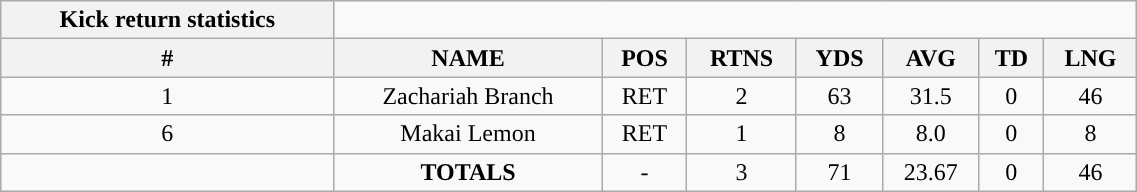<table style="width:60%; text-align:center;" class="wikitable collapsible collapsed">
<tr>
<th style="text-align:center; ">Kick return statistics</th>
</tr>
<tr>
<th>#</th>
<th>NAME</th>
<th>POS</th>
<th>RTNS</th>
<th>YDS</th>
<th>AVG</th>
<th>TD</th>
<th>LNG</th>
</tr>
<tr>
<td>1</td>
<td>Zachariah Branch</td>
<td>RET</td>
<td>2</td>
<td>63</td>
<td>31.5</td>
<td>0</td>
<td>46</td>
</tr>
<tr>
<td>6</td>
<td>Makai Lemon</td>
<td>RET</td>
<td>1</td>
<td>8</td>
<td>8.0</td>
<td>0</td>
<td>8</td>
</tr>
<tr>
<td></td>
<td><strong>TOTALS</strong></td>
<td>-</td>
<td>3</td>
<td>71</td>
<td>23.67</td>
<td>0</td>
<td>46</td>
</tr>
</table>
